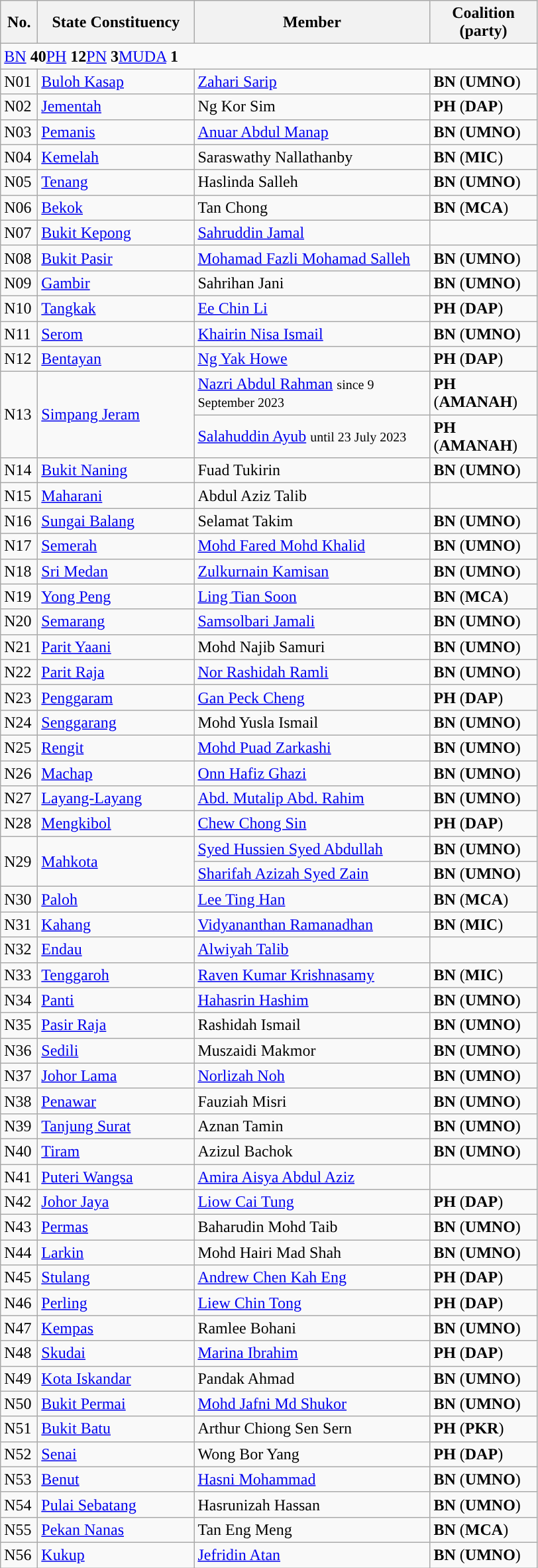<table class="wikitable sortable">
<tr>
<th style="width:30px;">No.</th>
<th style="width:150px;">State Constituency</th>
<th style="width:230px;">Member</th>
<th style="width:100px;">Coalition (party)</th>
</tr>
<tr>
<td colspan="4"><a href='#'>BN</a> <strong>40</strong><a href='#'>PH</a> <strong>12</strong><a href='#'>PN</a> <strong>3</strong><a href='#'>MUDA</a> <strong>1</strong></td>
</tr>
<tr>
<td>N01</td>
<td><a href='#'>Buloh Kasap</a></td>
<td><a href='#'>Zahari Sarip</a></td>
<td><strong>BN</strong> (<strong>UMNO</strong>)</td>
</tr>
<tr>
<td>N02</td>
<td><a href='#'>Jementah</a></td>
<td>Ng Kor Sim</td>
<td><strong>PH</strong> (<strong>DAP</strong>)</td>
</tr>
<tr>
<td>N03</td>
<td><a href='#'>Pemanis</a></td>
<td><a href='#'>Anuar Abdul Manap</a></td>
<td><strong>BN</strong> (<strong>UMNO</strong>)</td>
</tr>
<tr>
<td>N04</td>
<td><a href='#'>Kemelah</a></td>
<td>Saraswathy Nallathanby</td>
<td><strong>BN</strong> (<strong>MIC</strong>)</td>
</tr>
<tr>
<td>N05</td>
<td><a href='#'>Tenang</a></td>
<td>Haslinda Salleh</td>
<td><strong>BN</strong> (<strong>UMNO</strong>)</td>
</tr>
<tr>
<td>N06</td>
<td><a href='#'>Bekok</a></td>
<td>Tan Chong</td>
<td><strong>BN</strong> (<strong>MCA</strong>)</td>
</tr>
<tr>
<td>N07</td>
<td><a href='#'>Bukit Kepong</a></td>
<td><a href='#'>Sahruddin Jamal</a></td>
<td></td>
</tr>
<tr>
<td>N08</td>
<td><a href='#'>Bukit Pasir</a></td>
<td><a href='#'>Mohamad Fazli Mohamad Salleh</a></td>
<td><strong>BN</strong> (<strong>UMNO</strong>)</td>
</tr>
<tr>
<td>N09</td>
<td><a href='#'>Gambir</a></td>
<td>Sahrihan Jani</td>
<td><strong>BN</strong> (<strong>UMNO</strong>)</td>
</tr>
<tr>
<td>N10</td>
<td><a href='#'>Tangkak</a></td>
<td><a href='#'>Ee Chin Li</a></td>
<td><strong>PH</strong> (<strong>DAP</strong>)</td>
</tr>
<tr>
<td>N11</td>
<td><a href='#'>Serom</a></td>
<td><a href='#'>Khairin Nisa Ismail</a></td>
<td><strong>BN</strong> (<strong>UMNO</strong>)</td>
</tr>
<tr>
<td>N12</td>
<td><a href='#'>Bentayan</a></td>
<td><a href='#'>Ng Yak Howe</a></td>
<td><strong>PH</strong> (<strong>DAP</strong>)</td>
</tr>
<tr>
<td rowspan="2">N13</td>
<td rowspan="2"><a href='#'>Simpang Jeram</a></td>
<td><a href='#'>Nazri Abdul Rahman</a> <small>since 9 September 2023</small></td>
<td><strong>PH</strong> (<strong>AMANAH</strong>)</td>
</tr>
<tr>
<td><a href='#'>Salahuddin Ayub</a> <small>until 23 July 2023</small></td>
<td><strong>PH</strong> (<strong>AMANAH</strong>)</td>
</tr>
<tr>
<td>N14</td>
<td><a href='#'>Bukit Naning</a></td>
<td>Fuad Tukirin</td>
<td><strong>BN</strong> (<strong>UMNO</strong>)</td>
</tr>
<tr>
<td>N15</td>
<td><a href='#'>Maharani</a></td>
<td>Abdul Aziz Talib</td>
<td></td>
</tr>
<tr>
<td>N16</td>
<td><a href='#'>Sungai Balang</a></td>
<td>Selamat Takim</td>
<td><strong>BN</strong> (<strong>UMNO</strong>)</td>
</tr>
<tr>
<td>N17</td>
<td><a href='#'>Semerah</a></td>
<td><a href='#'>Mohd Fared Mohd Khalid</a></td>
<td><strong>BN</strong> (<strong>UMNO</strong>)</td>
</tr>
<tr>
<td>N18</td>
<td><a href='#'>Sri Medan</a></td>
<td><a href='#'>Zulkurnain Kamisan</a></td>
<td><strong>BN</strong> (<strong>UMNO</strong>)</td>
</tr>
<tr>
<td>N19</td>
<td><a href='#'>Yong Peng</a></td>
<td><a href='#'>Ling Tian Soon</a></td>
<td><strong>BN</strong> (<strong>MCA</strong>)</td>
</tr>
<tr>
<td>N20</td>
<td><a href='#'>Semarang</a></td>
<td><a href='#'>Samsolbari Jamali</a></td>
<td><strong>BN</strong> (<strong>UMNO</strong>)</td>
</tr>
<tr>
<td>N21</td>
<td><a href='#'>Parit Yaani</a></td>
<td>Mohd Najib Samuri</td>
<td><strong>BN</strong> (<strong>UMNO</strong>)</td>
</tr>
<tr>
<td>N22</td>
<td><a href='#'>Parit Raja</a></td>
<td><a href='#'>Nor Rashidah Ramli</a></td>
<td><strong>BN</strong> (<strong>UMNO</strong>)</td>
</tr>
<tr>
<td>N23</td>
<td><a href='#'>Penggaram</a></td>
<td><a href='#'>Gan Peck Cheng</a></td>
<td><strong>PH</strong> (<strong>DAP</strong>)</td>
</tr>
<tr>
<td>N24</td>
<td><a href='#'>Senggarang</a></td>
<td>Mohd Yusla Ismail</td>
<td><strong>BN</strong> (<strong>UMNO</strong>)</td>
</tr>
<tr>
<td>N25</td>
<td><a href='#'>Rengit</a></td>
<td><a href='#'>Mohd Puad Zarkashi</a></td>
<td><strong>BN</strong> (<strong>UMNO</strong>)</td>
</tr>
<tr>
<td>N26</td>
<td><a href='#'>Machap</a></td>
<td><a href='#'>Onn Hafiz Ghazi</a></td>
<td><strong>BN</strong> (<strong>UMNO</strong>)</td>
</tr>
<tr>
<td>N27</td>
<td><a href='#'>Layang-Layang</a></td>
<td><a href='#'>Abd. Mutalip Abd. Rahim</a></td>
<td><strong>BN</strong> (<strong>UMNO</strong>)</td>
</tr>
<tr>
<td>N28</td>
<td><a href='#'>Mengkibol</a></td>
<td><a href='#'>Chew Chong Sin</a></td>
<td><strong>PH</strong> (<strong>DAP</strong>)</td>
</tr>
<tr>
<td rowspan=2>N29</td>
<td rowspan=2><a href='#'>Mahkota</a></td>
<td><a href='#'>Syed Hussien Syed Abdullah</a> </td>
<td><strong>BN</strong> (<strong>UMNO</strong>)</td>
</tr>
<tr>
<td><a href='#'>Sharifah Azizah Syed Zain</a> </td>
<td><strong>BN</strong> (<strong>UMNO</strong>)</td>
</tr>
<tr>
<td>N30</td>
<td><a href='#'>Paloh</a></td>
<td><a href='#'>Lee Ting Han</a></td>
<td><strong>BN</strong> (<strong>MCA</strong>)</td>
</tr>
<tr>
<td>N31</td>
<td><a href='#'>Kahang</a></td>
<td><a href='#'>Vidyananthan Ramanadhan</a></td>
<td><strong>BN</strong> (<strong>MIC</strong>)</td>
</tr>
<tr>
<td>N32</td>
<td><a href='#'>Endau</a></td>
<td><a href='#'>Alwiyah Talib</a></td>
<td></td>
</tr>
<tr>
<td>N33</td>
<td><a href='#'>Tenggaroh</a></td>
<td><a href='#'>Raven Kumar Krishnasamy</a></td>
<td><strong>BN</strong> (<strong>MIC</strong>)</td>
</tr>
<tr>
<td>N34</td>
<td><a href='#'>Panti</a></td>
<td><a href='#'>Hahasrin Hashim</a></td>
<td><strong>BN</strong> (<strong>UMNO</strong>)</td>
</tr>
<tr>
<td>N35</td>
<td><a href='#'>Pasir Raja</a></td>
<td>Rashidah Ismail</td>
<td><strong>BN</strong> (<strong>UMNO</strong>)</td>
</tr>
<tr>
<td>N36</td>
<td><a href='#'>Sedili</a></td>
<td>Muszaidi Makmor</td>
<td><strong>BN</strong> (<strong>UMNO</strong>)</td>
</tr>
<tr>
<td>N37</td>
<td><a href='#'>Johor Lama</a></td>
<td><a href='#'>Norlizah Noh</a></td>
<td><strong>BN</strong> (<strong>UMNO</strong>)</td>
</tr>
<tr>
<td>N38</td>
<td><a href='#'>Penawar</a></td>
<td>Fauziah Misri</td>
<td><strong>BN</strong> (<strong>UMNO</strong>)</td>
</tr>
<tr>
<td>N39</td>
<td><a href='#'>Tanjung Surat</a></td>
<td>Aznan Tamin</td>
<td><strong>BN</strong> (<strong>UMNO</strong>)</td>
</tr>
<tr>
<td>N40</td>
<td><a href='#'>Tiram</a></td>
<td>Azizul Bachok</td>
<td><strong>BN</strong> (<strong>UMNO</strong>)</td>
</tr>
<tr>
<td>N41</td>
<td><a href='#'>Puteri Wangsa</a></td>
<td><a href='#'>Amira Aisya Abdul Aziz</a></td>
<td></td>
</tr>
<tr>
<td>N42</td>
<td><a href='#'>Johor Jaya</a></td>
<td><a href='#'>Liow Cai Tung</a></td>
<td><strong>PH</strong> (<strong>DAP</strong>)</td>
</tr>
<tr>
<td>N43</td>
<td><a href='#'>Permas</a></td>
<td>Baharudin Mohd Taib</td>
<td><strong>BN</strong> (<strong>UMNO</strong>)</td>
</tr>
<tr>
<td>N44</td>
<td><a href='#'>Larkin</a></td>
<td>Mohd Hairi Mad Shah</td>
<td><strong>BN</strong> (<strong>UMNO</strong>)</td>
</tr>
<tr>
<td>N45</td>
<td><a href='#'>Stulang</a></td>
<td><a href='#'>Andrew Chen Kah Eng</a></td>
<td><strong>PH</strong> (<strong>DAP</strong>)</td>
</tr>
<tr>
<td>N46</td>
<td><a href='#'>Perling</a></td>
<td><a href='#'>Liew Chin Tong</a></td>
<td><strong>PH</strong> (<strong>DAP</strong>)</td>
</tr>
<tr>
<td>N47</td>
<td><a href='#'>Kempas</a></td>
<td>Ramlee Bohani</td>
<td><strong>BN</strong> (<strong>UMNO</strong>)</td>
</tr>
<tr>
<td>N48</td>
<td><a href='#'>Skudai</a></td>
<td><a href='#'>Marina Ibrahim</a></td>
<td><strong>PH</strong> (<strong>DAP</strong>)</td>
</tr>
<tr>
<td>N49</td>
<td><a href='#'>Kota Iskandar</a></td>
<td>Pandak Ahmad</td>
<td><strong>BN</strong> (<strong>UMNO</strong>)</td>
</tr>
<tr>
<td>N50</td>
<td><a href='#'>Bukit Permai</a></td>
<td><a href='#'>Mohd Jafni Md Shukor</a></td>
<td><strong>BN</strong> (<strong>UMNO</strong>)</td>
</tr>
<tr>
<td>N51</td>
<td><a href='#'>Bukit Batu</a></td>
<td>Arthur Chiong Sen Sern</td>
<td><strong>PH</strong> (<strong>PKR</strong>)</td>
</tr>
<tr>
<td>N52</td>
<td><a href='#'>Senai</a></td>
<td>Wong Bor Yang</td>
<td><strong>PH</strong> (<strong>DAP</strong>)</td>
</tr>
<tr>
<td>N53</td>
<td><a href='#'>Benut</a></td>
<td><a href='#'>Hasni Mohammad</a></td>
<td><strong>BN</strong> (<strong>UMNO</strong>)</td>
</tr>
<tr>
<td>N54</td>
<td><a href='#'>Pulai Sebatang</a></td>
<td>Hasrunizah Hassan</td>
<td><strong>BN</strong> (<strong>UMNO</strong>)</td>
</tr>
<tr>
<td>N55</td>
<td><a href='#'>Pekan Nanas</a></td>
<td>Tan Eng Meng</td>
<td><strong>BN</strong> (<strong>MCA</strong>)</td>
</tr>
<tr>
<td>N56</td>
<td><a href='#'>Kukup</a></td>
<td><a href='#'>Jefridin Atan</a></td>
<td><strong>BN</strong> (<strong>UMNO</strong>)</td>
</tr>
</table>
